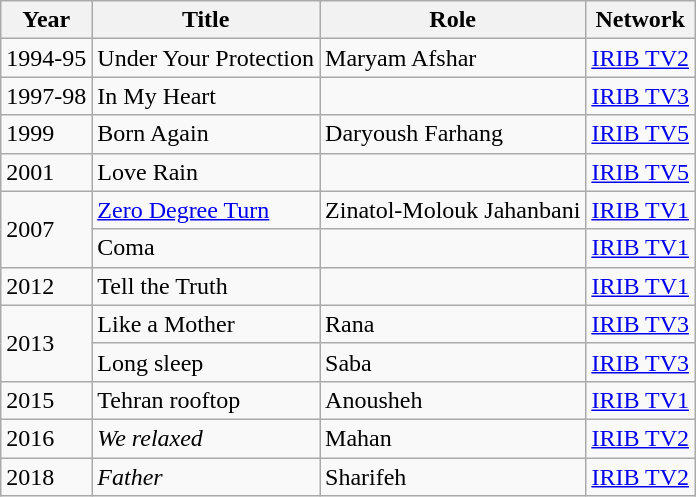<table class="wikitable sortable">
<tr>
<th>Year</th>
<th>Title</th>
<th>Role</th>
<th>Network</th>
</tr>
<tr>
<td>1994-95</td>
<td>Under Your Protection</td>
<td>Maryam Afshar</td>
<td><a href='#'>IRIB TV2</a></td>
</tr>
<tr>
<td>1997-98</td>
<td>In My Heart</td>
<td></td>
<td><a href='#'>IRIB TV3</a></td>
</tr>
<tr>
<td>1999</td>
<td>Born Again</td>
<td>Daryoush Farhang</td>
<td><a href='#'>IRIB TV5</a></td>
</tr>
<tr>
<td>2001</td>
<td>Love Rain</td>
<td></td>
<td><a href='#'>IRIB TV5</a></td>
</tr>
<tr>
<td rowspan=2>2007</td>
<td><a href='#'>Zero Degree Turn</a></td>
<td>Zinatol-Molouk Jahanbani</td>
<td><a href='#'>IRIB TV1</a></td>
</tr>
<tr>
<td>Coma</td>
<td></td>
<td><a href='#'>IRIB TV1</a></td>
</tr>
<tr>
<td>2012</td>
<td>Tell the Truth</td>
<td></td>
<td><a href='#'>IRIB TV1</a></td>
</tr>
<tr>
<td rowspan=2>2013</td>
<td>Like a Mother</td>
<td>Rana</td>
<td><a href='#'>IRIB TV3</a></td>
</tr>
<tr>
<td>Long sleep</td>
<td>Saba</td>
<td><a href='#'>IRIB TV3</a></td>
</tr>
<tr>
<td>2015</td>
<td>Tehran rooftop</td>
<td>Anousheh</td>
<td><a href='#'>IRIB TV1</a></td>
</tr>
<tr>
<td>2016</td>
<td><em>We relaxed</em></td>
<td>Mahan</td>
<td><a href='#'>IRIB TV2</a></td>
</tr>
<tr>
<td>2018</td>
<td><em>Father </em></td>
<td>Sharifeh</td>
<td><a href='#'>IRIB TV2</a></td>
</tr>
</table>
